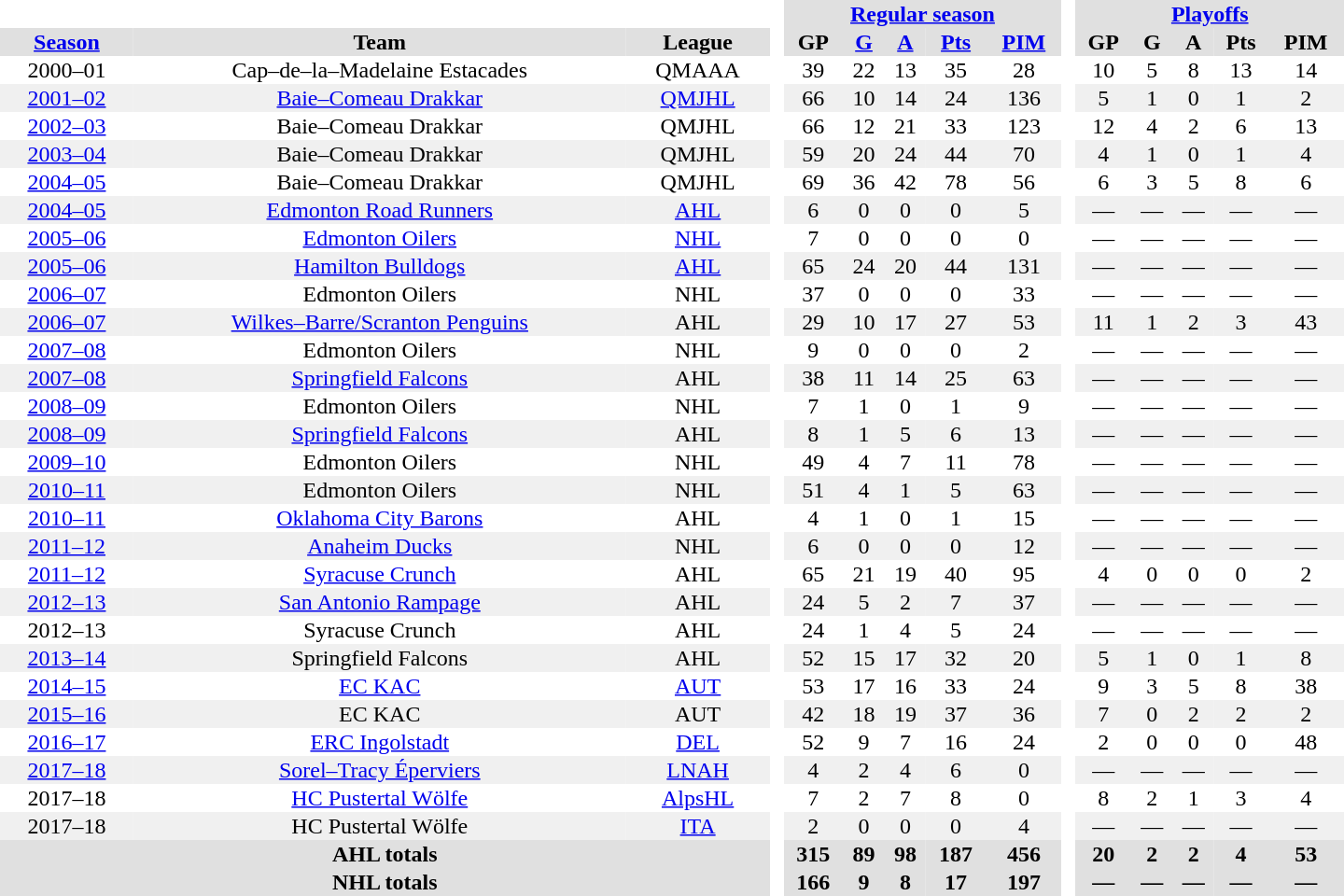<table border="0" cellpadding="1" cellspacing="0" style="text-align:center; width:60em">
<tr bgcolor="#e0e0e0">
<th colspan="3" bgcolor="#ffffff"> </th>
<th rowspan="99" bgcolor="#ffffff"> </th>
<th colspan="5"><a href='#'>Regular season</a></th>
<th rowspan="99" bgcolor="#ffffff"> </th>
<th colspan="5"><a href='#'>Playoffs</a></th>
</tr>
<tr bgcolor="#e0e0e0">
<th><a href='#'>Season</a></th>
<th>Team</th>
<th>League</th>
<th>GP</th>
<th><a href='#'>G</a></th>
<th><a href='#'>A</a></th>
<th><a href='#'>Pts</a></th>
<th><a href='#'>PIM</a></th>
<th>GP</th>
<th>G</th>
<th>A</th>
<th>Pts</th>
<th>PIM</th>
</tr>
<tr>
<td>2000–01</td>
<td>Cap–de–la–Madelaine Estacades</td>
<td>QMAAA</td>
<td>39</td>
<td>22</td>
<td>13</td>
<td>35</td>
<td>28</td>
<td>10</td>
<td>5</td>
<td>8</td>
<td>13</td>
<td>14</td>
</tr>
<tr bgcolor="#f0f0f0">
<td><a href='#'>2001–02</a></td>
<td><a href='#'>Baie–Comeau Drakkar</a></td>
<td><a href='#'>QMJHL</a></td>
<td>66</td>
<td>10</td>
<td>14</td>
<td>24</td>
<td>136</td>
<td>5</td>
<td>1</td>
<td>0</td>
<td>1</td>
<td>2</td>
</tr>
<tr>
<td><a href='#'>2002–03</a></td>
<td>Baie–Comeau Drakkar</td>
<td>QMJHL</td>
<td>66</td>
<td>12</td>
<td>21</td>
<td>33</td>
<td>123</td>
<td>12</td>
<td>4</td>
<td>2</td>
<td>6</td>
<td>13</td>
</tr>
<tr bgcolor="#f0f0f0">
<td><a href='#'>2003–04</a></td>
<td>Baie–Comeau Drakkar</td>
<td>QMJHL</td>
<td>59</td>
<td>20</td>
<td>24</td>
<td>44</td>
<td>70</td>
<td>4</td>
<td>1</td>
<td>0</td>
<td>1</td>
<td>4</td>
</tr>
<tr>
<td><a href='#'>2004–05</a></td>
<td>Baie–Comeau Drakkar</td>
<td>QMJHL</td>
<td>69</td>
<td>36</td>
<td>42</td>
<td>78</td>
<td>56</td>
<td>6</td>
<td>3</td>
<td>5</td>
<td>8</td>
<td>6</td>
</tr>
<tr bgcolor="#f0f0f0">
<td><a href='#'>2004–05</a></td>
<td><a href='#'>Edmonton Road Runners</a></td>
<td><a href='#'>AHL</a></td>
<td>6</td>
<td>0</td>
<td>0</td>
<td>0</td>
<td>5</td>
<td>—</td>
<td>—</td>
<td>—</td>
<td>—</td>
<td>—</td>
</tr>
<tr>
<td><a href='#'>2005–06</a></td>
<td><a href='#'>Edmonton Oilers</a></td>
<td><a href='#'>NHL</a></td>
<td>7</td>
<td>0</td>
<td>0</td>
<td>0</td>
<td>0</td>
<td>—</td>
<td>—</td>
<td>—</td>
<td>—</td>
<td>—</td>
</tr>
<tr bgcolor="#f0f0f0">
<td><a href='#'>2005–06</a></td>
<td><a href='#'>Hamilton Bulldogs</a></td>
<td><a href='#'>AHL</a></td>
<td>65</td>
<td>24</td>
<td>20</td>
<td>44</td>
<td>131</td>
<td>—</td>
<td>—</td>
<td>—</td>
<td>—</td>
<td>—</td>
</tr>
<tr>
<td><a href='#'>2006–07</a></td>
<td>Edmonton Oilers</td>
<td>NHL</td>
<td>37</td>
<td>0</td>
<td>0</td>
<td>0</td>
<td>33</td>
<td>—</td>
<td>—</td>
<td>—</td>
<td>—</td>
<td>—</td>
</tr>
<tr bgcolor="#f0f0f0">
<td><a href='#'>2006–07</a></td>
<td><a href='#'>Wilkes–Barre/Scranton Penguins</a></td>
<td>AHL</td>
<td>29</td>
<td>10</td>
<td>17</td>
<td>27</td>
<td>53</td>
<td>11</td>
<td>1</td>
<td>2</td>
<td>3</td>
<td>43</td>
</tr>
<tr>
<td><a href='#'>2007–08</a></td>
<td>Edmonton Oilers</td>
<td>NHL</td>
<td>9</td>
<td>0</td>
<td>0</td>
<td>0</td>
<td>2</td>
<td>—</td>
<td>—</td>
<td>—</td>
<td>—</td>
<td>—</td>
</tr>
<tr bgcolor="#f0f0f0">
<td><a href='#'>2007–08</a></td>
<td><a href='#'>Springfield Falcons</a></td>
<td>AHL</td>
<td>38</td>
<td>11</td>
<td>14</td>
<td>25</td>
<td>63</td>
<td>—</td>
<td>—</td>
<td>—</td>
<td>—</td>
<td>—</td>
</tr>
<tr>
<td><a href='#'>2008–09</a></td>
<td>Edmonton Oilers</td>
<td>NHL</td>
<td>7</td>
<td>1</td>
<td>0</td>
<td>1</td>
<td>9</td>
<td>—</td>
<td>—</td>
<td>—</td>
<td>—</td>
<td>—</td>
</tr>
<tr bgcolor="#f0f0f0">
<td><a href='#'>2008–09</a></td>
<td><a href='#'>Springfield Falcons</a></td>
<td>AHL</td>
<td>8</td>
<td>1</td>
<td>5</td>
<td>6</td>
<td>13</td>
<td>—</td>
<td>—</td>
<td>—</td>
<td>—</td>
<td>—</td>
</tr>
<tr>
<td><a href='#'>2009–10</a></td>
<td>Edmonton Oilers</td>
<td>NHL</td>
<td>49</td>
<td>4</td>
<td>7</td>
<td>11</td>
<td>78</td>
<td>—</td>
<td>—</td>
<td>—</td>
<td>—</td>
<td>—</td>
</tr>
<tr bgcolor="#f0f0f0">
<td><a href='#'>2010–11</a></td>
<td>Edmonton Oilers</td>
<td>NHL</td>
<td>51</td>
<td>4</td>
<td>1</td>
<td>5</td>
<td>63</td>
<td>—</td>
<td>—</td>
<td>—</td>
<td>—</td>
<td>—</td>
</tr>
<tr>
<td><a href='#'>2010–11</a></td>
<td><a href='#'>Oklahoma City Barons</a></td>
<td>AHL</td>
<td>4</td>
<td>1</td>
<td>0</td>
<td>1</td>
<td>15</td>
<td>—</td>
<td>—</td>
<td>—</td>
<td>—</td>
<td>—</td>
</tr>
<tr bgcolor="#f0f0f0">
<td><a href='#'>2011–12</a></td>
<td><a href='#'>Anaheim Ducks</a></td>
<td>NHL</td>
<td>6</td>
<td>0</td>
<td>0</td>
<td>0</td>
<td>12</td>
<td>—</td>
<td>—</td>
<td>—</td>
<td>—</td>
<td>—</td>
</tr>
<tr>
<td><a href='#'>2011–12</a></td>
<td><a href='#'>Syracuse Crunch</a></td>
<td>AHL</td>
<td>65</td>
<td>21</td>
<td>19</td>
<td>40</td>
<td>95</td>
<td>4</td>
<td>0</td>
<td>0</td>
<td>0</td>
<td>2</td>
</tr>
<tr bgcolor="#f0f0f0">
<td><a href='#'>2012–13</a></td>
<td><a href='#'>San Antonio Rampage</a></td>
<td>AHL</td>
<td>24</td>
<td>5</td>
<td>2</td>
<td>7</td>
<td>37</td>
<td>—</td>
<td>—</td>
<td>—</td>
<td>—</td>
<td>—</td>
</tr>
<tr>
<td>2012–13</td>
<td>Syracuse Crunch</td>
<td>AHL</td>
<td>24</td>
<td>1</td>
<td>4</td>
<td>5</td>
<td>24</td>
<td>—</td>
<td>—</td>
<td>—</td>
<td>—</td>
<td>—</td>
</tr>
<tr bgcolor="#f0f0f0">
<td><a href='#'>2013–14</a></td>
<td>Springfield Falcons</td>
<td>AHL</td>
<td>52</td>
<td>15</td>
<td>17</td>
<td>32</td>
<td>20</td>
<td>5</td>
<td>1</td>
<td>0</td>
<td>1</td>
<td>8</td>
</tr>
<tr>
<td><a href='#'>2014–15</a></td>
<td><a href='#'>EC KAC</a></td>
<td><a href='#'>AUT</a></td>
<td>53</td>
<td>17</td>
<td>16</td>
<td>33</td>
<td>24</td>
<td>9</td>
<td>3</td>
<td>5</td>
<td>8</td>
<td>38</td>
</tr>
<tr bgcolor="#f0f0f0">
<td><a href='#'>2015–16</a></td>
<td>EC KAC</td>
<td>AUT</td>
<td>42</td>
<td>18</td>
<td>19</td>
<td>37</td>
<td>36</td>
<td>7</td>
<td>0</td>
<td>2</td>
<td>2</td>
<td>2</td>
</tr>
<tr>
<td><a href='#'>2016–17</a></td>
<td><a href='#'>ERC Ingolstadt</a></td>
<td><a href='#'>DEL</a></td>
<td>52</td>
<td>9</td>
<td>7</td>
<td>16</td>
<td>24</td>
<td>2</td>
<td>0</td>
<td>0</td>
<td>0</td>
<td>48</td>
</tr>
<tr bgcolor="#f0f0f0">
<td><a href='#'>2017–18</a></td>
<td><a href='#'>Sorel–Tracy Éperviers</a></td>
<td><a href='#'>LNAH</a></td>
<td>4</td>
<td>2</td>
<td>4</td>
<td>6</td>
<td>0</td>
<td>—</td>
<td>—</td>
<td>—</td>
<td>—</td>
<td>—</td>
</tr>
<tr>
<td>2017–18</td>
<td><a href='#'>HC Pustertal Wölfe</a></td>
<td><a href='#'>AlpsHL</a></td>
<td>7</td>
<td>2</td>
<td>7</td>
<td>8</td>
<td>0</td>
<td>8</td>
<td>2</td>
<td>1</td>
<td>3</td>
<td>4</td>
</tr>
<tr bgcolor="#f0f0f0">
<td>2017–18</td>
<td>HC Pustertal Wölfe</td>
<td><a href='#'>ITA</a></td>
<td>2</td>
<td>0</td>
<td>0</td>
<td>0</td>
<td>4</td>
<td>—</td>
<td>—</td>
<td>—</td>
<td>—</td>
<td>—</td>
</tr>
<tr bgcolor="#e0e0e0">
<th colspan="3">AHL totals</th>
<th>315</th>
<th>89</th>
<th>98</th>
<th>187</th>
<th>456</th>
<th>20</th>
<th>2</th>
<th>2</th>
<th>4</th>
<th>53</th>
</tr>
<tr bgcolor="#e0e0e0">
<th colspan="3">NHL totals</th>
<th>166</th>
<th>9</th>
<th>8</th>
<th>17</th>
<th>197</th>
<th>—</th>
<th>—</th>
<th>—</th>
<th>—</th>
<th>—</th>
</tr>
</table>
